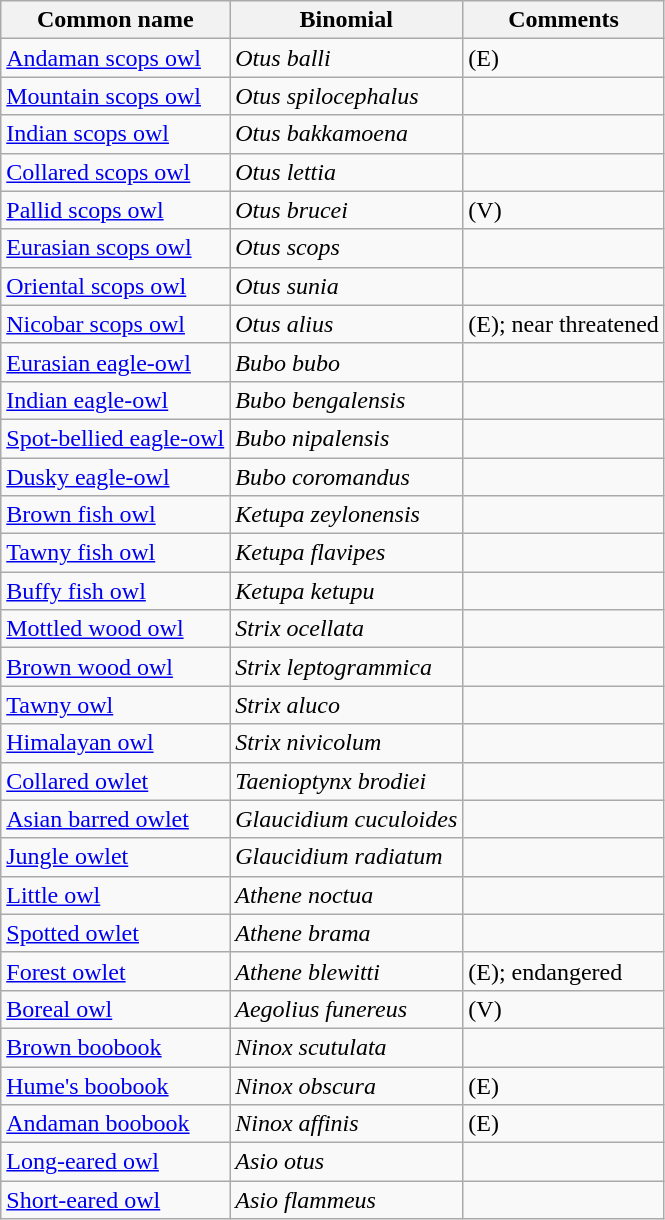<table class="wikitable">
<tr>
<th>Common name</th>
<th>Binomial</th>
<th>Comments</th>
</tr>
<tr>
<td><a href='#'>Andaman scops owl</a></td>
<td><em>Otus balli</em></td>
<td>(E)</td>
</tr>
<tr>
<td><a href='#'>Mountain scops owl</a></td>
<td><em>Otus spilocephalus</em></td>
<td></td>
</tr>
<tr>
<td><a href='#'>Indian scops owl</a></td>
<td><em>Otus bakkamoena</em></td>
<td></td>
</tr>
<tr>
<td><a href='#'>Collared scops owl</a></td>
<td><em>Otus lettia</em></td>
<td></td>
</tr>
<tr>
<td><a href='#'>Pallid scops owl</a></td>
<td><em>Otus brucei</em></td>
<td>(V)</td>
</tr>
<tr>
<td><a href='#'>Eurasian scops owl</a></td>
<td><em>Otus scops</em></td>
<td></td>
</tr>
<tr>
<td><a href='#'>Oriental scops owl</a></td>
<td><em>Otus sunia</em></td>
<td></td>
</tr>
<tr>
<td><a href='#'>Nicobar scops owl</a></td>
<td><em>Otus alius</em></td>
<td>(E); near threatened</td>
</tr>
<tr>
<td><a href='#'>Eurasian eagle-owl</a></td>
<td><em>Bubo bubo</em></td>
<td></td>
</tr>
<tr>
<td><a href='#'>Indian eagle-owl</a></td>
<td><em>Bubo bengalensis</em></td>
<td></td>
</tr>
<tr>
<td><a href='#'>Spot-bellied eagle-owl</a></td>
<td><em>Bubo nipalensis</em></td>
<td></td>
</tr>
<tr>
<td><a href='#'>Dusky eagle-owl</a></td>
<td><em>Bubo coromandus</em></td>
<td></td>
</tr>
<tr>
<td><a href='#'>Brown fish owl</a></td>
<td><em>Ketupa zeylonensis</em></td>
<td></td>
</tr>
<tr>
<td><a href='#'>Tawny fish owl</a></td>
<td><em>Ketupa flavipes</em></td>
<td></td>
</tr>
<tr>
<td><a href='#'>Buffy fish owl</a></td>
<td><em>Ketupa ketupu</em></td>
<td></td>
</tr>
<tr>
<td><a href='#'>Mottled wood owl</a></td>
<td><em>Strix ocellata</em></td>
<td></td>
</tr>
<tr>
<td><a href='#'>Brown wood owl</a></td>
<td><em>Strix leptogrammica</em></td>
<td></td>
</tr>
<tr>
<td><a href='#'>Tawny owl</a></td>
<td><em>Strix aluco</em></td>
<td></td>
</tr>
<tr>
<td><a href='#'>Himalayan owl</a></td>
<td><em>Strix nivicolum</em></td>
<td></td>
</tr>
<tr>
<td><a href='#'>Collared owlet</a></td>
<td><em>Taenioptynx brodiei</em></td>
<td></td>
</tr>
<tr>
<td><a href='#'>Asian barred owlet</a></td>
<td><em>Glaucidium cuculoides</em></td>
<td></td>
</tr>
<tr>
<td><a href='#'>Jungle owlet</a></td>
<td><em>Glaucidium radiatum</em></td>
<td></td>
</tr>
<tr>
<td><a href='#'>Little owl</a></td>
<td><em>Athene noctua</em></td>
<td></td>
</tr>
<tr>
<td><a href='#'>Spotted owlet</a></td>
<td><em>Athene brama</em></td>
<td></td>
</tr>
<tr>
<td><a href='#'>Forest owlet</a></td>
<td><em>Athene blewitti</em></td>
<td>(E); endangered</td>
</tr>
<tr>
<td><a href='#'>Boreal owl</a></td>
<td><em>Aegolius funereus</em></td>
<td>(V)</td>
</tr>
<tr>
<td><a href='#'>Brown boobook</a></td>
<td><em>Ninox scutulata</em></td>
<td></td>
</tr>
<tr>
<td><a href='#'>Hume's boobook</a></td>
<td><em>Ninox obscura</em></td>
<td>(E)</td>
</tr>
<tr>
<td><a href='#'>Andaman boobook</a></td>
<td><em>Ninox affinis</em></td>
<td>(E)</td>
</tr>
<tr>
<td><a href='#'>Long-eared owl</a></td>
<td><em>Asio otus</em></td>
<td></td>
</tr>
<tr>
<td><a href='#'>Short-eared owl</a></td>
<td><em>Asio flammeus</em></td>
<td></td>
</tr>
</table>
